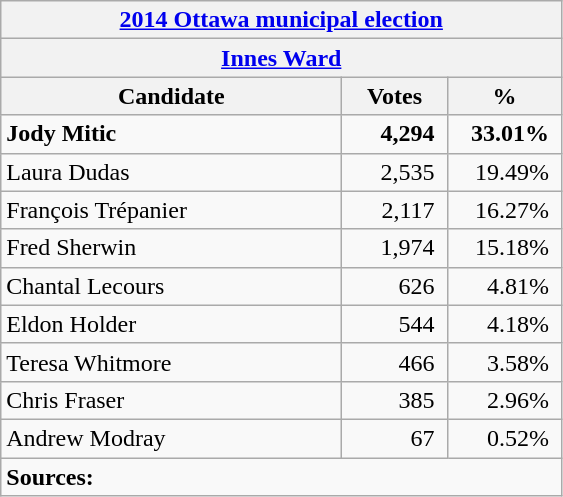<table class="wikitable" width=375>
<tr>
<th colspan="3"><a href='#'>2014 Ottawa municipal election</a></th>
</tr>
<tr>
<th colspan="3"><a href='#'>Innes Ward</a></th>
</tr>
<tr>
<th width=220>Candidate</th>
<th>Votes</th>
<th>%</th>
</tr>
<tr>
<td><strong>Jody Mitic</strong></td>
<td align=right style="padding-left:25px;padding-right:8px;"><strong>4,294</strong></td>
<td align=right style="padding-left:15px;padding-right:8px;"><strong>33.01%</strong></td>
</tr>
<tr>
<td>Laura Dudas</td>
<td align=right style="padding-left:25px;padding-right:8px;">2,535</td>
<td align=right style="padding-left:15px;padding-right:8px;">19.49%</td>
</tr>
<tr>
<td>François Trépanier</td>
<td align=right style="padding-left:25px;padding-right:8px;">2,117</td>
<td align=right style="padding-left:15px;padding-right:8px;">16.27%</td>
</tr>
<tr>
<td>Fred Sherwin</td>
<td align=right style="padding-left:25px;padding-right:8px;">1,974</td>
<td align=right style="padding-left:15px;padding-right:8px;">15.18%</td>
</tr>
<tr>
<td>Chantal Lecours</td>
<td align=right style="padding-left:25px;padding-right:8px;">626</td>
<td align=right style="padding-left:15px;padding-right:8px;">4.81%</td>
</tr>
<tr>
<td>Eldon Holder</td>
<td align=right style="padding-left:25px;padding-right:8px;">544</td>
<td align=right style="padding-left:15px;padding-right:8px;">4.18%</td>
</tr>
<tr>
<td>Teresa Whitmore</td>
<td align=right style="padding-left:25px;padding-right:8px;">466</td>
<td align=right style="padding-left:15px;padding-right:8px;">3.58%</td>
</tr>
<tr>
<td>Chris Fraser</td>
<td align=right style="padding-left:25px;padding-right:8px;">385</td>
<td align=right style="padding-left:15px;padding-right:8px;">2.96%</td>
</tr>
<tr>
<td>Andrew Modray</td>
<td align=right style="padding-left:25px;padding-right:8px;">67</td>
<td align=right style="padding-left:15px;padding-right:8px;">0.52%</td>
</tr>
<tr>
<td colspan="3"><strong>Sources:</strong></td>
</tr>
</table>
